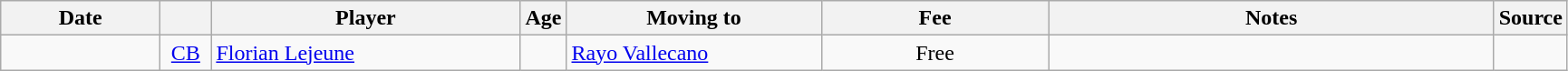<table class="wikitable sortable">
<tr>
<th style="width:110px">Date</th>
<th style="width:30px"></th>
<th style="width:220px">Player</th>
<th style="width:20px">Age</th>
<th style="width:180px">Moving to</th>
<th style="width:160px">Fee</th>
<th style="width:320px" class="unsortable">Notes</th>
<th style="width:35px">Source</th>
</tr>
<tr>
<td></td>
<td align="center"><a href='#'>CB</a></td>
<td> <a href='#'>Florian Lejeune</a></td>
<td align="center"></td>
<td> <a href='#'>Rayo Vallecano</a></td>
<td align="center">Free</td>
<td align="center"></td>
<td></td>
</tr>
</table>
